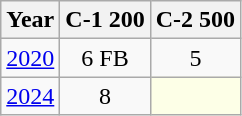<table class="wikitable" style="text-align:center;">
<tr>
<th>Year</th>
<th>C-1 200</th>
<th>C-2 500</th>
</tr>
<tr>
<td><a href='#'>2020</a></td>
<td>6 FB</td>
<td>5</td>
</tr>
<tr>
<td><a href='#'>2024</a></td>
<td>8</td>
<td style="background:#fdffe7"></td>
</tr>
</table>
